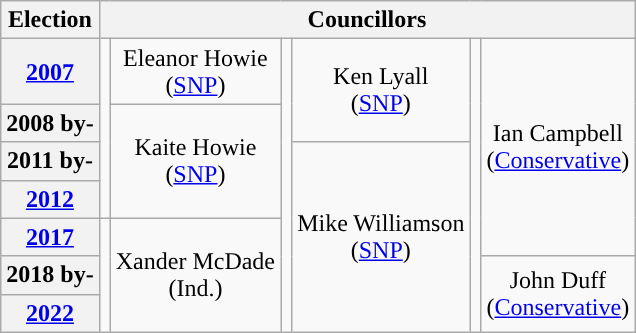<table class="wikitable" style="text-align:center">
<tr>
<th>Election</th>
<th colspan=8>Councillors</th>
</tr>
<tr>
<th><a href='#'>2007</a></th>
<td rowspan=4; style="background-color: "></td>
<td rowspan=1>Eleanor Howie<br>(<a href='#'>SNP</a>)</td>
<td rowspan=7; style="background-color: "></td>
<td rowspan=2>Ken Lyall<br>(<a href='#'>SNP</a>)</td>
<td rowspan=7; style="background-color: "></td>
<td rowspan=5>Ian Campbell<br>(<a href='#'>Conservative</a>)</td>
</tr>
<tr>
<th>2008 by-</th>
<td rowspan=3>Kaite Howie<br>(<a href='#'>SNP</a>)</td>
</tr>
<tr>
<th>2011 by-</th>
<td rowspan=5>Mike Williamson<br>(<a href='#'>SNP</a>)</td>
</tr>
<tr>
<th><a href='#'>2012</a></th>
</tr>
<tr>
<th><a href='#'>2017</a></th>
<td rowspan=3; style="background-color: "></td>
<td rowspan=3>Xander McDade<br>(Ind.)</td>
</tr>
<tr>
<th>2018 by-</th>
<td rowspan=2>John Duff<br>(<a href='#'>Conservative</a>)</td>
</tr>
<tr>
<th><a href='#'>2022</a></th>
</tr>
</table>
